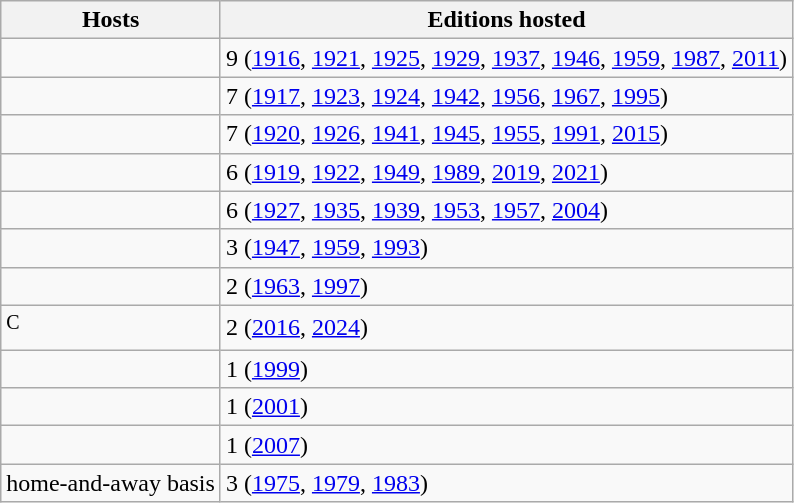<table class="wikitable">
<tr>
<th>Hosts</th>
<th>Editions hosted</th>
</tr>
<tr>
<td></td>
<td>9 (<a href='#'>1916</a>, <a href='#'>1921</a>, <a href='#'>1925</a>, <a href='#'>1929</a>, <a href='#'>1937</a>, <a href='#'>1946</a>, <a href='#'>1959</a>, <a href='#'>1987</a>, <a href='#'>2011</a>)</td>
</tr>
<tr>
<td></td>
<td>7 (<a href='#'>1917</a>, <a href='#'>1923</a>, <a href='#'>1924</a>, <a href='#'>1942</a>, <a href='#'>1956</a>, <a href='#'>1967</a>, <a href='#'>1995</a>)</td>
</tr>
<tr>
<td></td>
<td>7 (<a href='#'>1920</a>, <a href='#'>1926</a>, <a href='#'>1941</a>, <a href='#'>1945</a>, <a href='#'>1955</a>, <a href='#'>1991</a>, <a href='#'>2015</a>)</td>
</tr>
<tr>
<td></td>
<td>6 (<a href='#'>1919</a>, <a href='#'>1922</a>, <a href='#'>1949</a>, <a href='#'>1989</a>, <a href='#'>2019</a>, <a href='#'>2021</a>)</td>
</tr>
<tr>
<td></td>
<td>6 (<a href='#'>1927</a>, <a href='#'>1935</a>, <a href='#'>1939</a>, <a href='#'>1953</a>, <a href='#'>1957</a>, <a href='#'>2004</a>)</td>
</tr>
<tr>
<td></td>
<td>3 (<a href='#'>1947</a>, <a href='#'>1959</a>, <a href='#'>1993</a>)</td>
</tr>
<tr>
<td></td>
<td>2 (<a href='#'>1963</a>, <a href='#'>1997</a>)</td>
</tr>
<tr>
<td><sup>C</sup></td>
<td>2 (<a href='#'>2016</a>, <a href='#'>2024</a>)</td>
</tr>
<tr>
<td></td>
<td>1 (<a href='#'>1999</a>)</td>
</tr>
<tr>
<td></td>
<td>1 (<a href='#'>2001</a>)</td>
</tr>
<tr>
<td></td>
<td>1 (<a href='#'>2007</a>)</td>
</tr>
<tr>
<td>home-and-away basis</td>
<td>3 (<a href='#'>1975</a>, <a href='#'>1979</a>, <a href='#'>1983</a>)</td>
</tr>
</table>
